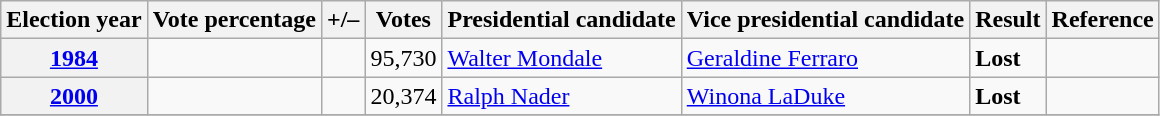<table class=wikitable>
<tr>
<th>Election year</th>
<th>Vote percentage</th>
<th>+/–</th>
<th>Votes</th>
<th>Presidential candidate</th>
<th>Vice presidential candidate</th>
<th>Result</th>
<th>Reference</th>
</tr>
<tr>
<th><a href='#'>1984</a></th>
<td></td>
<td></td>
<td>95,730</td>
<td><a href='#'>Walter Mondale</a></td>
<td><a href='#'>Geraldine Ferraro</a></td>
<td><strong>Lost</strong></td>
<td></td>
</tr>
<tr>
<th><a href='#'>2000</a></th>
<td></td>
<td></td>
<td>20,374</td>
<td><a href='#'>Ralph Nader</a></td>
<td><a href='#'>Winona LaDuke</a></td>
<td><strong>Lost</strong></td>
<td></td>
</tr>
<tr>
</tr>
</table>
